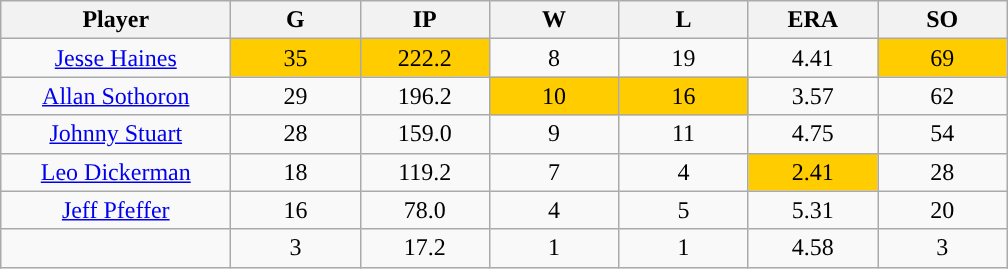<table class="wikitable sortable">
<tr>
<th bgcolor="#DDDDFF" width="16%">Player</th>
<th bgcolor="#DDDDFF" width="9%">G</th>
<th bgcolor="#DDDDFF" width="9%">IP</th>
<th bgcolor="#DDDDFF" width="9%">W</th>
<th bgcolor="#DDDDFF" width="9%">L</th>
<th bgcolor="#DDDDFF" width="9%">ERA</th>
<th bgcolor="#DDDDFF" width="9%">SO</th>
</tr>
<tr align="center">
<td><a href='#'>Jesse Haines</a></td>
<td style="background:#fc0;">35</td>
<td style="background:#fc0;">222.2</td>
<td>8</td>
<td>19</td>
<td>4.41</td>
<td style="background:#fc0;">69</td>
</tr>
<tr align=center>
<td><a href='#'>Allan Sothoron</a></td>
<td>29</td>
<td>196.2</td>
<td style="background:#fc0;">10</td>
<td style="background:#fc0;">16</td>
<td>3.57</td>
<td>62</td>
</tr>
<tr align=center>
<td><a href='#'>Johnny Stuart</a></td>
<td>28</td>
<td>159.0</td>
<td>9</td>
<td>11</td>
<td>4.75</td>
<td>54</td>
</tr>
<tr align=center>
<td><a href='#'>Leo Dickerman</a></td>
<td>18</td>
<td>119.2</td>
<td>7</td>
<td>4</td>
<td style="background:#fc0;">2.41</td>
<td>28</td>
</tr>
<tr align=center>
<td><a href='#'>Jeff Pfeffer</a></td>
<td>16</td>
<td>78.0</td>
<td>4</td>
<td>5</td>
<td>5.31</td>
<td>20</td>
</tr>
<tr align=center>
<td></td>
<td>3</td>
<td>17.2</td>
<td>1</td>
<td>1</td>
<td>4.58</td>
<td>3</td>
</tr>
</table>
